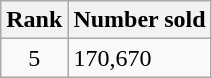<table class="wikitable">
<tr>
<th>Rank</th>
<th>Number sold</th>
</tr>
<tr>
<td align="center">5</td>
<td>170,670</td>
</tr>
</table>
